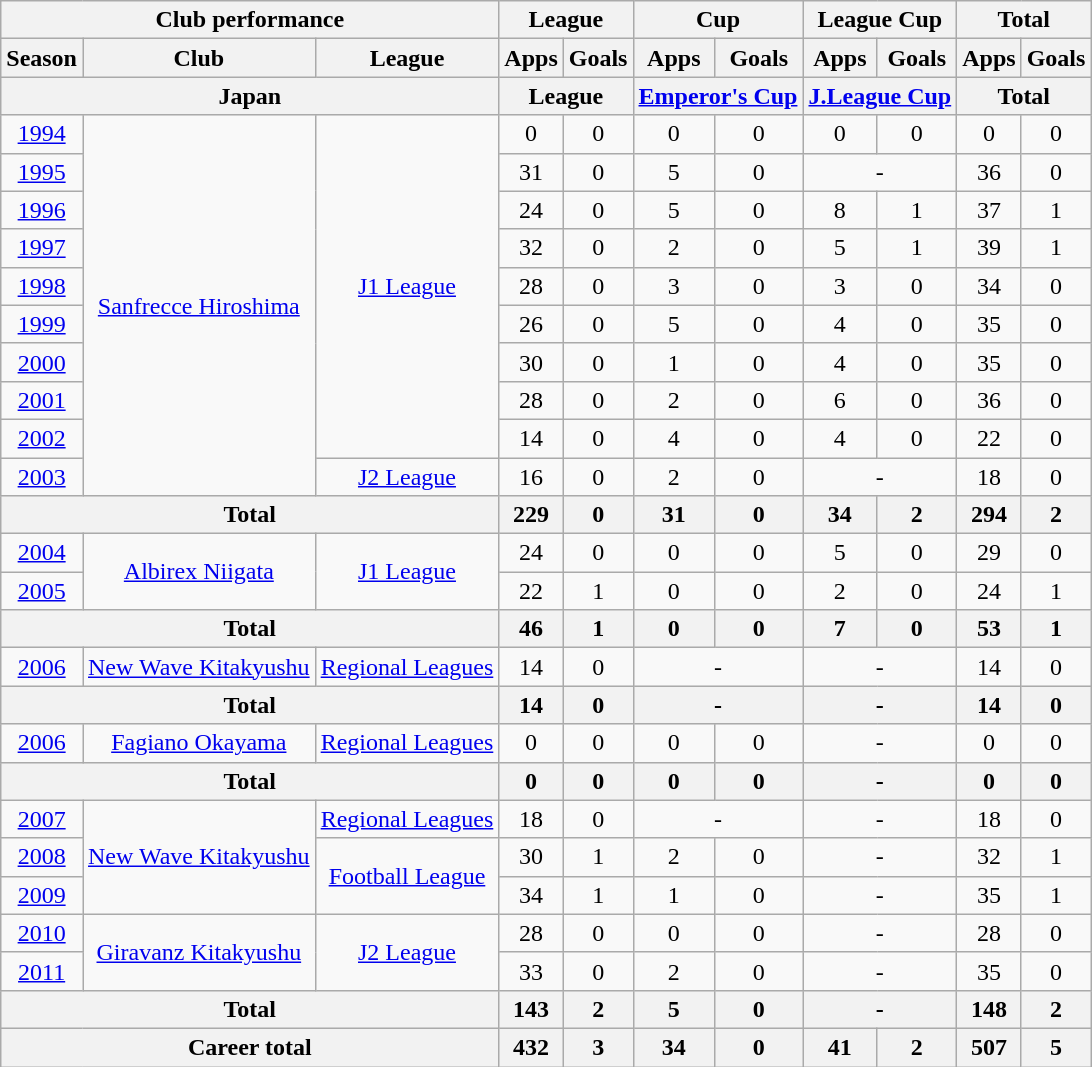<table class="wikitable" style="text-align:center;">
<tr>
<th colspan=3>Club performance</th>
<th colspan=2>League</th>
<th colspan=2>Cup</th>
<th colspan=2>League Cup</th>
<th colspan=2>Total</th>
</tr>
<tr>
<th>Season</th>
<th>Club</th>
<th>League</th>
<th>Apps</th>
<th>Goals</th>
<th>Apps</th>
<th>Goals</th>
<th>Apps</th>
<th>Goals</th>
<th>Apps</th>
<th>Goals</th>
</tr>
<tr>
<th colspan=3>Japan</th>
<th colspan=2>League</th>
<th colspan=2><a href='#'>Emperor's Cup</a></th>
<th colspan=2><a href='#'>J.League Cup</a></th>
<th colspan=2>Total</th>
</tr>
<tr>
<td><a href='#'>1994</a></td>
<td rowspan="10"><a href='#'>Sanfrecce Hiroshima</a></td>
<td rowspan="9"><a href='#'>J1 League</a></td>
<td>0</td>
<td>0</td>
<td>0</td>
<td>0</td>
<td>0</td>
<td>0</td>
<td>0</td>
<td>0</td>
</tr>
<tr>
<td><a href='#'>1995</a></td>
<td>31</td>
<td>0</td>
<td>5</td>
<td>0</td>
<td colspan="2">-</td>
<td>36</td>
<td>0</td>
</tr>
<tr>
<td><a href='#'>1996</a></td>
<td>24</td>
<td>0</td>
<td>5</td>
<td>0</td>
<td>8</td>
<td>1</td>
<td>37</td>
<td>1</td>
</tr>
<tr>
<td><a href='#'>1997</a></td>
<td>32</td>
<td>0</td>
<td>2</td>
<td>0</td>
<td>5</td>
<td>1</td>
<td>39</td>
<td>1</td>
</tr>
<tr>
<td><a href='#'>1998</a></td>
<td>28</td>
<td>0</td>
<td>3</td>
<td>0</td>
<td>3</td>
<td>0</td>
<td>34</td>
<td>0</td>
</tr>
<tr>
<td><a href='#'>1999</a></td>
<td>26</td>
<td>0</td>
<td>5</td>
<td>0</td>
<td>4</td>
<td>0</td>
<td>35</td>
<td>0</td>
</tr>
<tr>
<td><a href='#'>2000</a></td>
<td>30</td>
<td>0</td>
<td>1</td>
<td>0</td>
<td>4</td>
<td>0</td>
<td>35</td>
<td>0</td>
</tr>
<tr>
<td><a href='#'>2001</a></td>
<td>28</td>
<td>0</td>
<td>2</td>
<td>0</td>
<td>6</td>
<td>0</td>
<td>36</td>
<td>0</td>
</tr>
<tr>
<td><a href='#'>2002</a></td>
<td>14</td>
<td>0</td>
<td>4</td>
<td>0</td>
<td>4</td>
<td>0</td>
<td>22</td>
<td>0</td>
</tr>
<tr>
<td><a href='#'>2003</a></td>
<td><a href='#'>J2 League</a></td>
<td>16</td>
<td>0</td>
<td>2</td>
<td>0</td>
<td colspan="2">-</td>
<td>18</td>
<td>0</td>
</tr>
<tr>
<th colspan="3">Total</th>
<th>229</th>
<th>0</th>
<th>31</th>
<th>0</th>
<th>34</th>
<th>2</th>
<th>294</th>
<th>2</th>
</tr>
<tr>
<td><a href='#'>2004</a></td>
<td rowspan="2"><a href='#'>Albirex Niigata</a></td>
<td rowspan="2"><a href='#'>J1 League</a></td>
<td>24</td>
<td>0</td>
<td>0</td>
<td>0</td>
<td>5</td>
<td>0</td>
<td>29</td>
<td>0</td>
</tr>
<tr>
<td><a href='#'>2005</a></td>
<td>22</td>
<td>1</td>
<td>0</td>
<td>0</td>
<td>2</td>
<td>0</td>
<td>24</td>
<td>1</td>
</tr>
<tr>
<th colspan="3">Total</th>
<th>46</th>
<th>1</th>
<th>0</th>
<th>0</th>
<th>7</th>
<th>0</th>
<th>53</th>
<th>1</th>
</tr>
<tr>
<td><a href='#'>2006</a></td>
<td><a href='#'>New Wave Kitakyushu</a></td>
<td><a href='#'>Regional Leagues</a></td>
<td>14</td>
<td>0</td>
<td colspan="2">-</td>
<td colspan="2">-</td>
<td>14</td>
<td>0</td>
</tr>
<tr>
<th colspan="3">Total</th>
<th>14</th>
<th>0</th>
<th colspan="2">-</th>
<th colspan="2">-</th>
<th>14</th>
<th>0</th>
</tr>
<tr>
<td><a href='#'>2006</a></td>
<td><a href='#'>Fagiano Okayama</a></td>
<td><a href='#'>Regional Leagues</a></td>
<td>0</td>
<td>0</td>
<td>0</td>
<td>0</td>
<td colspan="2">-</td>
<td>0</td>
<td>0</td>
</tr>
<tr>
<th colspan="3">Total</th>
<th>0</th>
<th>0</th>
<th>0</th>
<th>0</th>
<th colspan="2">-</th>
<th>0</th>
<th>0</th>
</tr>
<tr>
<td><a href='#'>2007</a></td>
<td rowspan="3"><a href='#'>New Wave Kitakyushu</a></td>
<td><a href='#'>Regional Leagues</a></td>
<td>18</td>
<td>0</td>
<td colspan="2">-</td>
<td colspan="2">-</td>
<td>18</td>
<td>0</td>
</tr>
<tr>
<td><a href='#'>2008</a></td>
<td rowspan="2"><a href='#'>Football League</a></td>
<td>30</td>
<td>1</td>
<td>2</td>
<td>0</td>
<td colspan="2">-</td>
<td>32</td>
<td>1</td>
</tr>
<tr>
<td><a href='#'>2009</a></td>
<td>34</td>
<td>1</td>
<td>1</td>
<td>0</td>
<td colspan="2">-</td>
<td>35</td>
<td>1</td>
</tr>
<tr>
<td><a href='#'>2010</a></td>
<td rowspan="2"><a href='#'>Giravanz Kitakyushu</a></td>
<td rowspan="2"><a href='#'>J2 League</a></td>
<td>28</td>
<td>0</td>
<td>0</td>
<td>0</td>
<td colspan="2">-</td>
<td>28</td>
<td>0</td>
</tr>
<tr>
<td><a href='#'>2011</a></td>
<td>33</td>
<td>0</td>
<td>2</td>
<td>0</td>
<td colspan="2">-</td>
<td>35</td>
<td>0</td>
</tr>
<tr>
<th colspan="3">Total</th>
<th>143</th>
<th>2</th>
<th>5</th>
<th>0</th>
<th colspan="2">-</th>
<th>148</th>
<th>2</th>
</tr>
<tr>
<th colspan=3>Career total</th>
<th>432</th>
<th>3</th>
<th>34</th>
<th>0</th>
<th>41</th>
<th>2</th>
<th>507</th>
<th>5</th>
</tr>
</table>
